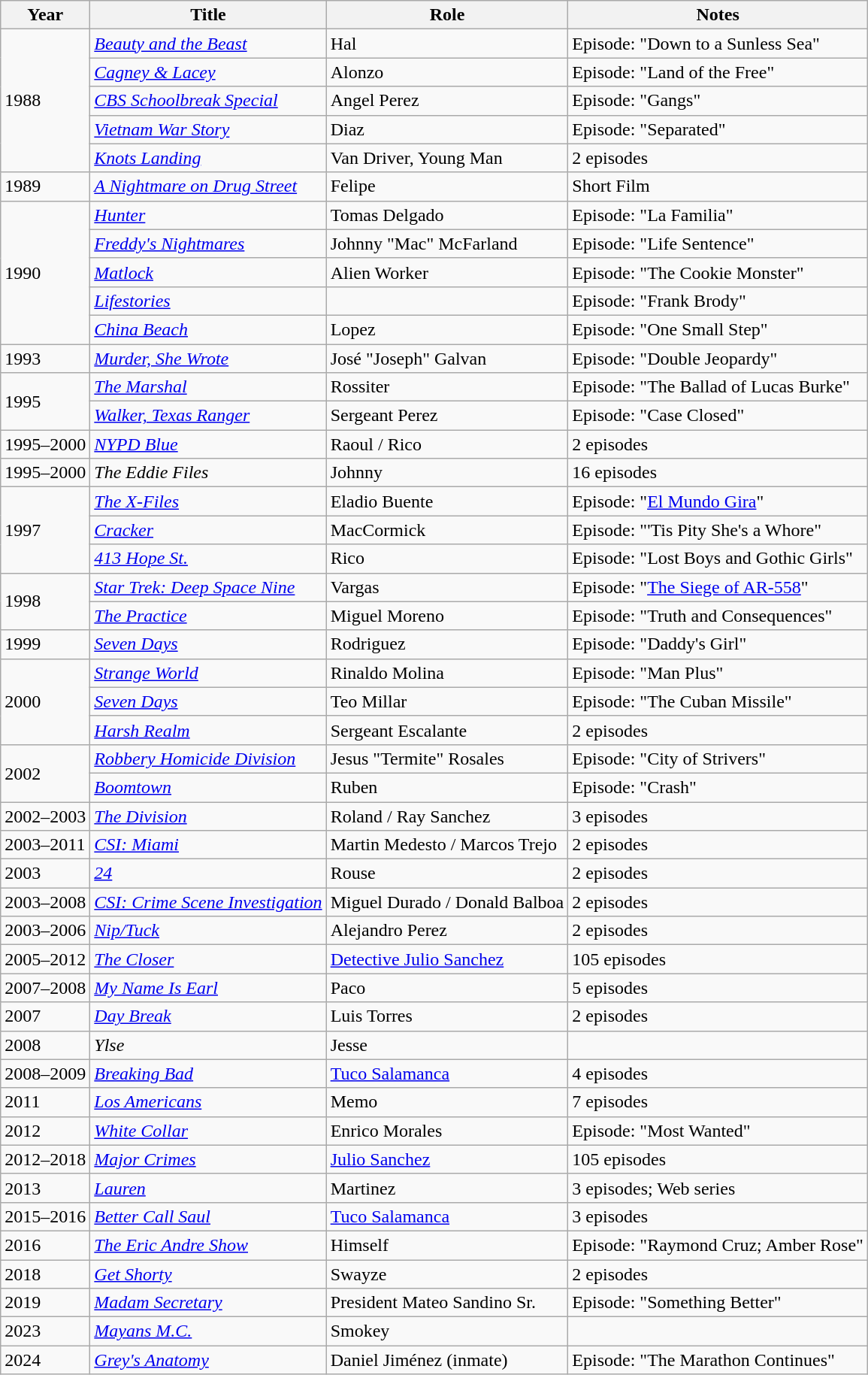<table class="wikitable sortable">
<tr>
<th>Year</th>
<th>Title</th>
<th>Role</th>
<th>Notes</th>
</tr>
<tr>
<td rowspan="5">1988</td>
<td><em><a href='#'>Beauty and the Beast</a></em></td>
<td>Hal</td>
<td>Episode: "Down to a Sunless Sea"</td>
</tr>
<tr>
<td><em><a href='#'>Cagney & Lacey</a></em></td>
<td>Alonzo</td>
<td>Episode: "Land of the Free"</td>
</tr>
<tr>
<td><em><a href='#'>CBS Schoolbreak Special</a></em></td>
<td>Angel Perez</td>
<td>Episode: "Gangs"</td>
</tr>
<tr>
<td><em><a href='#'>Vietnam War Story</a></em></td>
<td>Diaz</td>
<td>Episode: "Separated"</td>
</tr>
<tr>
<td><em><a href='#'>Knots Landing</a></em></td>
<td>Van Driver, Young Man</td>
<td>2 episodes</td>
</tr>
<tr>
<td>1989</td>
<td><em><a href='#'>A Nightmare on Drug Street</a></em></td>
<td>Felipe</td>
<td>Short Film</td>
</tr>
<tr>
<td rowspan="5">1990</td>
<td><em><a href='#'>Hunter</a></em></td>
<td>Tomas Delgado</td>
<td>Episode: "La Familia"</td>
</tr>
<tr>
<td><em><a href='#'>Freddy's Nightmares</a></em></td>
<td>Johnny "Mac" McFarland</td>
<td>Episode: "Life Sentence"</td>
</tr>
<tr>
<td><em><a href='#'>Matlock</a></em></td>
<td>Alien Worker</td>
<td>Episode: "The Cookie Monster"</td>
</tr>
<tr>
<td><em><a href='#'>Lifestories</a></em></td>
<td></td>
<td>Episode: "Frank Brody"</td>
</tr>
<tr>
<td><em><a href='#'>China Beach</a></em></td>
<td>Lopez</td>
<td>Episode: "One Small Step"</td>
</tr>
<tr>
<td>1993</td>
<td><em><a href='#'>Murder, She Wrote</a></em></td>
<td>José "Joseph" Galvan</td>
<td>Episode: "Double Jeopardy"</td>
</tr>
<tr>
<td rowspan="2">1995</td>
<td><em><a href='#'>The Marshal</a></em></td>
<td>Rossiter</td>
<td>Episode: "The Ballad of Lucas Burke"</td>
</tr>
<tr>
<td><em><a href='#'>Walker, Texas Ranger</a></em></td>
<td>Sergeant Perez</td>
<td>Episode: "Case Closed"</td>
</tr>
<tr>
<td>1995–2000</td>
<td><em><a href='#'>NYPD Blue</a></em></td>
<td>Raoul / Rico</td>
<td>2 episodes</td>
</tr>
<tr>
<td>1995–2000</td>
<td><em>The Eddie Files</em></td>
<td>Johnny</td>
<td>16 episodes</td>
</tr>
<tr>
<td rowspan="3">1997</td>
<td><em><a href='#'>The X-Files</a></em></td>
<td>Eladio Buente</td>
<td>Episode: "<a href='#'>El Mundo Gira</a>"</td>
</tr>
<tr>
<td><a href='#'><em>Cracker</em></a></td>
<td>MacCormick</td>
<td>Episode: "'Tis Pity She's a Whore"</td>
</tr>
<tr>
<td><em><a href='#'>413 Hope St.</a></em></td>
<td>Rico</td>
<td>Episode: "Lost Boys and Gothic Girls"</td>
</tr>
<tr>
<td rowspan="2">1998</td>
<td><em><a href='#'>Star Trek: Deep Space Nine</a></em></td>
<td>Vargas</td>
<td>Episode: "<a href='#'>The Siege of AR-558</a>"</td>
</tr>
<tr>
<td><em><a href='#'>The Practice</a></em></td>
<td>Miguel Moreno</td>
<td>Episode: "Truth and Consequences"</td>
</tr>
<tr>
<td>1999</td>
<td><em><a href='#'>Seven Days</a></em></td>
<td>Rodriguez</td>
<td>Episode: "Daddy's Girl"</td>
</tr>
<tr>
<td rowspan="3">2000</td>
<td><em><a href='#'>Strange World</a></em></td>
<td>Rinaldo Molina</td>
<td>Episode: "Man Plus"</td>
</tr>
<tr>
<td><em><a href='#'>Seven Days</a></em></td>
<td>Teo Millar</td>
<td>Episode: "The Cuban Missile"</td>
</tr>
<tr>
<td><em><a href='#'>Harsh Realm</a></em></td>
<td>Sergeant Escalante</td>
<td>2 episodes</td>
</tr>
<tr>
<td rowspan="2">2002</td>
<td><em><a href='#'>Robbery Homicide Division</a></em></td>
<td>Jesus "Termite" Rosales</td>
<td>Episode: "City of Strivers"</td>
</tr>
<tr>
<td><a href='#'><em>Boomtown</em></a></td>
<td>Ruben</td>
<td>Episode: "Crash"</td>
</tr>
<tr>
<td>2002–2003</td>
<td><em><a href='#'>The Division</a></em></td>
<td>Roland / Ray Sanchez</td>
<td>3 episodes</td>
</tr>
<tr>
<td>2003–2011</td>
<td><em><a href='#'>CSI: Miami</a></em></td>
<td>Martin Medesto / Marcos Trejo</td>
<td>2 episodes</td>
</tr>
<tr>
<td>2003</td>
<td><em><a href='#'>24</a></em></td>
<td>Rouse</td>
<td>2 episodes</td>
</tr>
<tr>
<td>2003–2008</td>
<td><em><a href='#'>CSI: Crime Scene Investigation</a></em></td>
<td>Miguel Durado / Donald Balboa</td>
<td>2 episodes</td>
</tr>
<tr>
<td>2003–2006</td>
<td><em><a href='#'>Nip/Tuck</a></em></td>
<td>Alejandro Perez</td>
<td>2 episodes</td>
</tr>
<tr>
<td>2005–2012</td>
<td><em><a href='#'>The Closer</a></em></td>
<td><a href='#'>Detective Julio Sanchez</a></td>
<td>105 episodes</td>
</tr>
<tr>
<td>2007–2008</td>
<td><em><a href='#'>My Name Is Earl</a></em></td>
<td>Paco</td>
<td>5 episodes</td>
</tr>
<tr>
<td>2007</td>
<td><em><a href='#'>Day Break</a></em></td>
<td>Luis Torres</td>
<td>2 episodes</td>
</tr>
<tr>
<td>2008</td>
<td><em>Ylse</em></td>
<td>Jesse</td>
<td></td>
</tr>
<tr>
<td>2008–2009</td>
<td><em><a href='#'>Breaking Bad</a></em></td>
<td><a href='#'>Tuco Salamanca</a></td>
<td>4 episodes</td>
</tr>
<tr>
<td>2011</td>
<td><em><a href='#'>Los Americans</a></em></td>
<td>Memo</td>
<td>7 episodes</td>
</tr>
<tr>
<td>2012</td>
<td><em><a href='#'>White Collar</a></em></td>
<td>Enrico Morales</td>
<td>Episode: "Most Wanted"</td>
</tr>
<tr>
<td>2012–2018</td>
<td><em><a href='#'>Major Crimes</a></em></td>
<td><a href='#'>Julio Sanchez</a></td>
<td>105 episodes</td>
</tr>
<tr>
<td>2013</td>
<td><em><a href='#'>Lauren</a></em></td>
<td>Martinez</td>
<td>3 episodes; Web series</td>
</tr>
<tr>
<td>2015–2016</td>
<td><em><a href='#'>Better Call Saul</a></em></td>
<td><a href='#'>Tuco Salamanca</a></td>
<td>3 episodes</td>
</tr>
<tr>
<td>2016</td>
<td><em><a href='#'>The Eric Andre Show</a></em></td>
<td>Himself</td>
<td>Episode: "Raymond Cruz; Amber Rose"</td>
</tr>
<tr>
<td>2018</td>
<td><em><a href='#'>Get Shorty</a></em></td>
<td>Swayze</td>
<td>2 episodes</td>
</tr>
<tr>
<td>2019</td>
<td><em><a href='#'>Madam Secretary</a></em></td>
<td>President Mateo Sandino Sr.</td>
<td>Episode: "Something Better"</td>
</tr>
<tr>
<td>2023</td>
<td><em><a href='#'>Mayans M.C.</a></em></td>
<td>Smokey</td>
<td></td>
</tr>
<tr>
<td>2024</td>
<td><em><a href='#'>Grey's Anatomy</a></em></td>
<td>Daniel Jiménez (inmate)</td>
<td>Episode: "The Marathon Continues"</td>
</tr>
</table>
